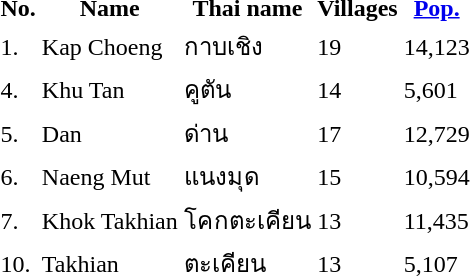<table>
<tr>
<th>No.</th>
<th>Name</th>
<th>Thai name</th>
<th>Villages</th>
<th><a href='#'>Pop.</a></th>
</tr>
<tr>
<td>1.</td>
<td>Kap Choeng</td>
<td>กาบเชิง</td>
<td>19</td>
<td>14,123</td>
<td></td>
</tr>
<tr>
<td>4.</td>
<td>Khu Tan</td>
<td>คูตัน</td>
<td>14</td>
<td>5,601</td>
<td></td>
</tr>
<tr>
<td>5.</td>
<td>Dan</td>
<td>ด่าน</td>
<td>17</td>
<td>12,729</td>
<td></td>
</tr>
<tr>
<td>6.</td>
<td>Naeng Mut</td>
<td>แนงมุด</td>
<td>15</td>
<td>10,594</td>
<td></td>
</tr>
<tr>
<td>7.</td>
<td>Khok Takhian</td>
<td>โคกตะเคียน</td>
<td>13</td>
<td>11,435</td>
<td></td>
</tr>
<tr>
<td>10.</td>
<td>Takhian</td>
<td>ตะเคียน</td>
<td>13</td>
<td>5,107</td>
<td></td>
</tr>
</table>
